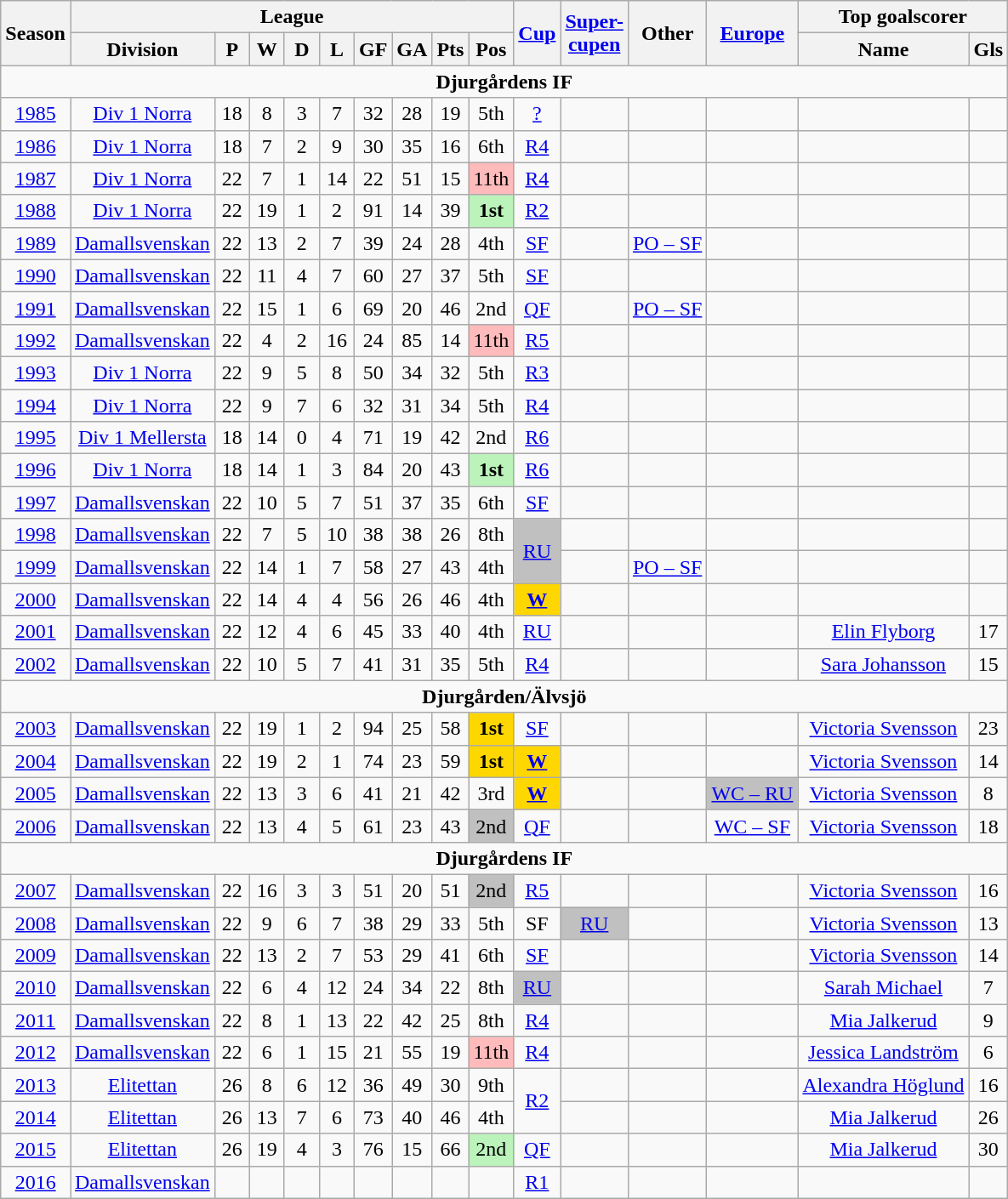<table class="wikitable sortable" style="text-align: center" with=100%>
<tr>
<th rowspan="2">Season</th>
<th colspan="9">League</th>
<th rowspan="2"><a href='#'>Cup</a></th>
<th rowspan="2"><a href='#'>Super-<br>cupen</a></th>
<th rowspan="2">Other</th>
<th rowspan="2"><a href='#'>Europe</a></th>
<th colspan="2">Top goalscorer</th>
</tr>
<tr>
<th>Division</th>
<th width="20">P</th>
<th width="20">W</th>
<th width="20">D</th>
<th width="20">L</th>
<th width="20">GF</th>
<th width="20">GA</th>
<th width="20">Pts</th>
<th>Pos</th>
<th>Name</th>
<th>Gls</th>
</tr>
<tr>
<td colspan=16 align=center><strong>Djurgårdens IF</strong></td>
</tr>
<tr>
<td><a href='#'>1985</a></td>
<td><a href='#'>Div 1 Norra</a></td>
<td>18</td>
<td>8</td>
<td>3</td>
<td>7</td>
<td>32</td>
<td>28</td>
<td>19</td>
<td>5th</td>
<td><a href='#'>?</a></td>
<td></td>
<td></td>
<td></td>
<td></td>
<td></td>
</tr>
<tr>
<td><a href='#'>1986</a></td>
<td><a href='#'>Div 1 Norra</a></td>
<td>18</td>
<td>7</td>
<td>2</td>
<td>9</td>
<td>30</td>
<td>35</td>
<td>16</td>
<td>6th</td>
<td><a href='#'>R4</a></td>
<td></td>
<td></td>
<td></td>
<td></td>
<td></td>
</tr>
<tr>
<td><a href='#'>1987</a></td>
<td><a href='#'>Div 1 Norra</a></td>
<td>22</td>
<td>7</td>
<td>1</td>
<td>14</td>
<td>22</td>
<td>51</td>
<td>15</td>
<td style="background:#FFBBBB;">11th</td>
<td><a href='#'>R4</a></td>
<td></td>
<td></td>
<td></td>
<td></td>
<td></td>
</tr>
<tr>
<td><a href='#'>1988</a></td>
<td><a href='#'>Div 1 Norra</a></td>
<td>22</td>
<td>19</td>
<td>1</td>
<td>2</td>
<td>91</td>
<td>14</td>
<td>39</td>
<td style="background:#BBF3BB;"><strong>1st</strong></td>
<td><a href='#'>R2</a></td>
<td></td>
<td></td>
<td></td>
<td></td>
<td></td>
</tr>
<tr>
<td><a href='#'>1989</a></td>
<td><a href='#'>Damallsvenskan</a></td>
<td>22</td>
<td>13</td>
<td>2</td>
<td>7</td>
<td>39</td>
<td>24</td>
<td>28</td>
<td>4th</td>
<td><a href='#'>SF</a></td>
<td></td>
<td><a href='#'>PO – SF</a></td>
<td></td>
<td></td>
<td></td>
</tr>
<tr>
<td><a href='#'>1990</a></td>
<td><a href='#'>Damallsvenskan</a></td>
<td>22</td>
<td>11</td>
<td>4</td>
<td>7</td>
<td>60</td>
<td>27</td>
<td>37</td>
<td>5th</td>
<td><a href='#'>SF</a></td>
<td></td>
<td></td>
<td></td>
<td></td>
<td></td>
</tr>
<tr>
<td><a href='#'>1991</a></td>
<td><a href='#'>Damallsvenskan</a></td>
<td>22</td>
<td>15</td>
<td>1</td>
<td>6</td>
<td>69</td>
<td>20</td>
<td>46</td>
<td>2nd</td>
<td><a href='#'>QF</a></td>
<td></td>
<td><a href='#'>PO – SF</a></td>
<td></td>
<td></td>
<td></td>
</tr>
<tr>
<td><a href='#'>1992</a></td>
<td><a href='#'>Damallsvenskan</a></td>
<td>22</td>
<td>4</td>
<td>2</td>
<td>16</td>
<td>24</td>
<td>85</td>
<td>14</td>
<td style="background:#FFBBBB;">11th</td>
<td><a href='#'>R5</a></td>
<td></td>
<td></td>
<td></td>
<td></td>
<td></td>
</tr>
<tr>
<td><a href='#'>1993</a></td>
<td><a href='#'>Div 1 Norra</a></td>
<td>22</td>
<td>9</td>
<td>5</td>
<td>8</td>
<td>50</td>
<td>34</td>
<td>32</td>
<td>5th</td>
<td><a href='#'>R3</a></td>
<td></td>
<td></td>
<td></td>
<td></td>
<td></td>
</tr>
<tr>
<td><a href='#'>1994</a></td>
<td><a href='#'>Div 1 Norra</a></td>
<td>22</td>
<td>9</td>
<td>7</td>
<td>6</td>
<td>32</td>
<td>31</td>
<td>34</td>
<td>5th</td>
<td><a href='#'>R4</a></td>
<td></td>
<td></td>
<td></td>
<td></td>
<td></td>
</tr>
<tr>
<td><a href='#'>1995</a></td>
<td><a href='#'>Div 1 Mellersta</a></td>
<td>18</td>
<td>14</td>
<td>0</td>
<td>4</td>
<td>71</td>
<td>19</td>
<td>42</td>
<td>2nd</td>
<td><a href='#'>R6</a></td>
<td></td>
<td></td>
<td></td>
<td></td>
<td></td>
</tr>
<tr>
<td><a href='#'>1996</a></td>
<td><a href='#'>Div 1 Norra</a></td>
<td>18</td>
<td>14</td>
<td>1</td>
<td>3</td>
<td>84</td>
<td>20</td>
<td>43</td>
<td style="background:#BBF3BB;"><strong>1st</strong></td>
<td><a href='#'>R6</a></td>
<td></td>
<td></td>
<td></td>
<td></td>
<td></td>
</tr>
<tr>
<td><a href='#'>1997</a></td>
<td><a href='#'>Damallsvenskan</a></td>
<td>22</td>
<td>10</td>
<td>5</td>
<td>7</td>
<td>51</td>
<td>37</td>
<td>35</td>
<td>6th</td>
<td><a href='#'>SF</a></td>
<td></td>
<td></td>
<td></td>
<td></td>
<td></td>
</tr>
<tr>
<td><a href='#'>1998</a></td>
<td><a href='#'>Damallsvenskan</a></td>
<td>22</td>
<td>7</td>
<td>5</td>
<td>10</td>
<td>38</td>
<td>38</td>
<td>26</td>
<td>8th</td>
<td rowspan=2 style="background:silver;"><a href='#'>RU</a></td>
<td></td>
<td></td>
<td></td>
<td></td>
<td></td>
</tr>
<tr>
<td><a href='#'>1999</a></td>
<td><a href='#'>Damallsvenskan</a></td>
<td>22</td>
<td>14</td>
<td>1</td>
<td>7</td>
<td>58</td>
<td>27</td>
<td>43</td>
<td>4th</td>
<td></td>
<td><a href='#'>PO – SF</a></td>
<td></td>
<td></td>
<td></td>
</tr>
<tr>
<td><a href='#'>2000</a></td>
<td><a href='#'>Damallsvenskan</a></td>
<td>22</td>
<td>14</td>
<td>4</td>
<td>4</td>
<td>56</td>
<td>26</td>
<td>46</td>
<td>4th</td>
<td style="background:gold;"><strong><a href='#'>W</a></strong></td>
<td></td>
<td></td>
<td></td>
<td></td>
<td></td>
</tr>
<tr>
<td><a href='#'>2001</a></td>
<td><a href='#'>Damallsvenskan</a></td>
<td>22</td>
<td>12</td>
<td>4</td>
<td>6</td>
<td>45</td>
<td>33</td>
<td>40</td>
<td>4th</td>
<td><a href='#'>RU</a></td>
<td></td>
<td></td>
<td></td>
<td><a href='#'>Elin Flyborg</a></td>
<td>17</td>
</tr>
<tr>
<td><a href='#'>2002</a></td>
<td><a href='#'>Damallsvenskan</a></td>
<td>22</td>
<td>10</td>
<td>5</td>
<td>7</td>
<td>41</td>
<td>31</td>
<td>35</td>
<td>5th</td>
<td><a href='#'>R4</a></td>
<td></td>
<td></td>
<td></td>
<td><a href='#'>Sara Johansson</a></td>
<td>15</td>
</tr>
<tr>
<td colspan=16 align=center><strong>Djurgården/Älvsjö</strong></td>
</tr>
<tr>
<td><a href='#'>2003</a></td>
<td><a href='#'>Damallsvenskan</a></td>
<td>22</td>
<td>19</td>
<td>1</td>
<td>2</td>
<td>94</td>
<td>25</td>
<td>58</td>
<td style="background:gold;"><strong>1st</strong></td>
<td><a href='#'>SF</a></td>
<td></td>
<td></td>
<td></td>
<td><a href='#'>Victoria Svensson</a></td>
<td>23</td>
</tr>
<tr>
<td><a href='#'>2004</a></td>
<td><a href='#'>Damallsvenskan</a></td>
<td>22</td>
<td>19</td>
<td>2</td>
<td>1</td>
<td>74</td>
<td>23</td>
<td>59</td>
<td style="background:gold;"><strong>1st</strong></td>
<td style="background:gold;"><strong><a href='#'>W</a></strong></td>
<td></td>
<td></td>
<td></td>
<td><a href='#'>Victoria Svensson</a></td>
<td>14</td>
</tr>
<tr>
<td><a href='#'>2005</a></td>
<td><a href='#'>Damallsvenskan</a></td>
<td>22</td>
<td>13</td>
<td>3</td>
<td>6</td>
<td>41</td>
<td>21</td>
<td>42</td>
<td>3rd</td>
<td style="background:gold;"><strong><a href='#'>W</a></strong></td>
<td></td>
<td></td>
<td style="background:silver;"><a href='#'>WC – RU</a></td>
<td><a href='#'>Victoria Svensson</a></td>
<td>8</td>
</tr>
<tr>
<td><a href='#'>2006</a></td>
<td><a href='#'>Damallsvenskan</a></td>
<td>22</td>
<td>13</td>
<td>4</td>
<td>5</td>
<td>61</td>
<td>23</td>
<td>43</td>
<td style="background:silver;">2nd</td>
<td><a href='#'>QF</a></td>
<td></td>
<td></td>
<td><a href='#'>WC – SF</a></td>
<td><a href='#'>Victoria Svensson</a></td>
<td>18</td>
</tr>
<tr>
<td colspan=16 align=center><strong>Djurgårdens IF</strong></td>
</tr>
<tr>
<td><a href='#'>2007</a></td>
<td><a href='#'>Damallsvenskan</a></td>
<td>22</td>
<td>16</td>
<td>3</td>
<td>3</td>
<td>51</td>
<td>20</td>
<td>51</td>
<td style="background:silver;">2nd</td>
<td><a href='#'>R5</a></td>
<td></td>
<td></td>
<td></td>
<td><a href='#'>Victoria Svensson</a></td>
<td>16</td>
</tr>
<tr>
<td><a href='#'>2008</a></td>
<td><a href='#'>Damallsvenskan</a></td>
<td>22</td>
<td>9</td>
<td>6</td>
<td>7</td>
<td>38</td>
<td>29</td>
<td>33</td>
<td>5th</td>
<td>SF</td>
<td style="background:silver;"><a href='#'>RU</a></td>
<td></td>
<td></td>
<td><a href='#'>Victoria Svensson</a></td>
<td>13</td>
</tr>
<tr>
<td><a href='#'>2009</a></td>
<td><a href='#'>Damallsvenskan</a></td>
<td>22</td>
<td>13</td>
<td>2</td>
<td>7</td>
<td>53</td>
<td>29</td>
<td>41</td>
<td>6th</td>
<td><a href='#'>SF</a></td>
<td></td>
<td></td>
<td></td>
<td><a href='#'>Victoria Svensson</a></td>
<td>14</td>
</tr>
<tr>
<td><a href='#'>2010</a></td>
<td><a href='#'>Damallsvenskan</a></td>
<td>22</td>
<td>6</td>
<td>4</td>
<td>12</td>
<td>24</td>
<td>34</td>
<td>22</td>
<td>8th</td>
<td style="background:silver;"><a href='#'>RU</a></td>
<td></td>
<td></td>
<td></td>
<td><a href='#'>Sarah Michael</a></td>
<td>7</td>
</tr>
<tr>
<td><a href='#'>2011</a></td>
<td><a href='#'>Damallsvenskan</a></td>
<td>22</td>
<td>8</td>
<td>1</td>
<td>13</td>
<td>22</td>
<td>42</td>
<td>25</td>
<td>8th</td>
<td><a href='#'>R4</a></td>
<td></td>
<td></td>
<td></td>
<td><a href='#'>Mia Jalkerud</a></td>
<td>9</td>
</tr>
<tr>
<td><a href='#'>2012</a></td>
<td><a href='#'>Damallsvenskan</a></td>
<td>22</td>
<td>6</td>
<td>1</td>
<td>15</td>
<td>21</td>
<td>55</td>
<td>19</td>
<td style="background:#FFBBBB;">11th</td>
<td><a href='#'>R4</a></td>
<td></td>
<td></td>
<td></td>
<td><a href='#'>Jessica Landström</a></td>
<td>6</td>
</tr>
<tr>
<td><a href='#'>2013</a></td>
<td><a href='#'>Elitettan</a></td>
<td>26</td>
<td>8</td>
<td>6</td>
<td>12</td>
<td>36</td>
<td>49</td>
<td>30</td>
<td>9th</td>
<td rowspan=2><a href='#'>R2</a></td>
<td></td>
<td></td>
<td></td>
<td><a href='#'>Alexandra Höglund</a></td>
<td>16</td>
</tr>
<tr>
<td><a href='#'>2014</a></td>
<td><a href='#'>Elitettan</a></td>
<td>26</td>
<td>13</td>
<td>7</td>
<td>6</td>
<td>73</td>
<td>40</td>
<td>46</td>
<td>4th</td>
<td></td>
<td></td>
<td></td>
<td><a href='#'>Mia Jalkerud</a></td>
<td>26</td>
</tr>
<tr>
<td><a href='#'>2015</a></td>
<td><a href='#'>Elitettan</a></td>
<td>26</td>
<td>19</td>
<td>4</td>
<td>3</td>
<td>76</td>
<td>15</td>
<td>66</td>
<td style="background:#BBF3BB;">2nd</td>
<td><a href='#'>QF</a></td>
<td></td>
<td></td>
<td></td>
<td><a href='#'>Mia Jalkerud</a></td>
<td>30</td>
</tr>
<tr>
<td><a href='#'>2016</a></td>
<td><a href='#'>Damallsvenskan</a></td>
<td></td>
<td></td>
<td></td>
<td></td>
<td></td>
<td></td>
<td></td>
<td></td>
<td><a href='#'>R1</a></td>
<td></td>
<td></td>
<td></td>
<td></td>
<td></td>
</tr>
</table>
